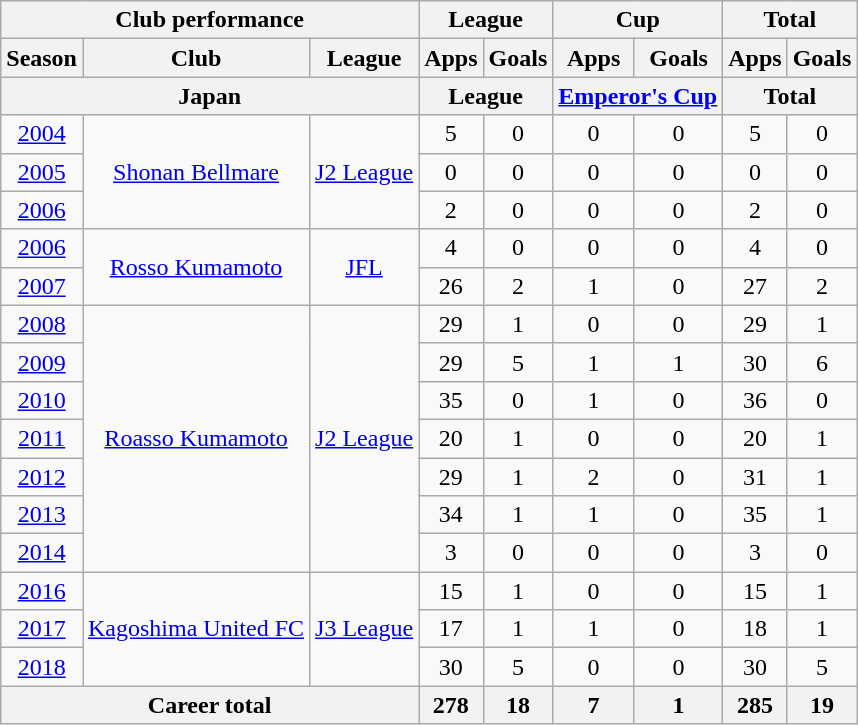<table class="wikitable" style="text-align:center">
<tr>
<th colspan=3>Club performance</th>
<th colspan=2>League</th>
<th colspan=2>Cup</th>
<th colspan=2>Total</th>
</tr>
<tr>
<th>Season</th>
<th>Club</th>
<th>League</th>
<th>Apps</th>
<th>Goals</th>
<th>Apps</th>
<th>Goals</th>
<th>Apps</th>
<th>Goals</th>
</tr>
<tr>
<th colspan=3>Japan</th>
<th colspan=2>League</th>
<th colspan=2><a href='#'>Emperor's Cup</a></th>
<th colspan=2>Total</th>
</tr>
<tr>
<td><a href='#'>2004</a></td>
<td rowspan="3"><a href='#'>Shonan Bellmare</a></td>
<td rowspan="3"><a href='#'>J2 League</a></td>
<td>5</td>
<td>0</td>
<td>0</td>
<td>0</td>
<td>5</td>
<td>0</td>
</tr>
<tr>
<td><a href='#'>2005</a></td>
<td>0</td>
<td>0</td>
<td>0</td>
<td>0</td>
<td>0</td>
<td>0</td>
</tr>
<tr>
<td><a href='#'>2006</a></td>
<td>2</td>
<td>0</td>
<td>0</td>
<td>0</td>
<td>2</td>
<td>0</td>
</tr>
<tr>
<td><a href='#'>2006</a></td>
<td rowspan="2"><a href='#'>Rosso Kumamoto</a></td>
<td rowspan="2"><a href='#'>JFL</a></td>
<td>4</td>
<td>0</td>
<td>0</td>
<td>0</td>
<td>4</td>
<td>0</td>
</tr>
<tr>
<td><a href='#'>2007</a></td>
<td>26</td>
<td>2</td>
<td>1</td>
<td>0</td>
<td>27</td>
<td>2</td>
</tr>
<tr>
<td><a href='#'>2008</a></td>
<td rowspan="7"><a href='#'>Roasso Kumamoto</a></td>
<td rowspan="7"><a href='#'>J2 League</a></td>
<td>29</td>
<td>1</td>
<td>0</td>
<td>0</td>
<td>29</td>
<td>1</td>
</tr>
<tr>
<td><a href='#'>2009</a></td>
<td>29</td>
<td>5</td>
<td>1</td>
<td>1</td>
<td>30</td>
<td>6</td>
</tr>
<tr>
<td><a href='#'>2010</a></td>
<td>35</td>
<td>0</td>
<td>1</td>
<td>0</td>
<td>36</td>
<td>0</td>
</tr>
<tr>
<td><a href='#'>2011</a></td>
<td>20</td>
<td>1</td>
<td>0</td>
<td>0</td>
<td>20</td>
<td>1</td>
</tr>
<tr>
<td><a href='#'>2012</a></td>
<td>29</td>
<td>1</td>
<td>2</td>
<td>0</td>
<td>31</td>
<td>1</td>
</tr>
<tr>
<td><a href='#'>2013</a></td>
<td>34</td>
<td>1</td>
<td>1</td>
<td>0</td>
<td>35</td>
<td>1</td>
</tr>
<tr>
<td><a href='#'>2014</a></td>
<td>3</td>
<td>0</td>
<td>0</td>
<td>0</td>
<td>3</td>
<td>0</td>
</tr>
<tr>
<td><a href='#'>2016</a></td>
<td rowspan="3"><a href='#'>Kagoshima United FC</a></td>
<td rowspan="3"><a href='#'>J3 League</a></td>
<td>15</td>
<td>1</td>
<td>0</td>
<td>0</td>
<td>15</td>
<td>1</td>
</tr>
<tr>
<td><a href='#'>2017</a></td>
<td>17</td>
<td>1</td>
<td>1</td>
<td>0</td>
<td>18</td>
<td>1</td>
</tr>
<tr>
<td><a href='#'>2018</a></td>
<td>30</td>
<td>5</td>
<td>0</td>
<td>0</td>
<td>30</td>
<td>5</td>
</tr>
<tr>
<th colspan=3>Career total</th>
<th>278</th>
<th>18</th>
<th>7</th>
<th>1</th>
<th>285</th>
<th>19</th>
</tr>
</table>
